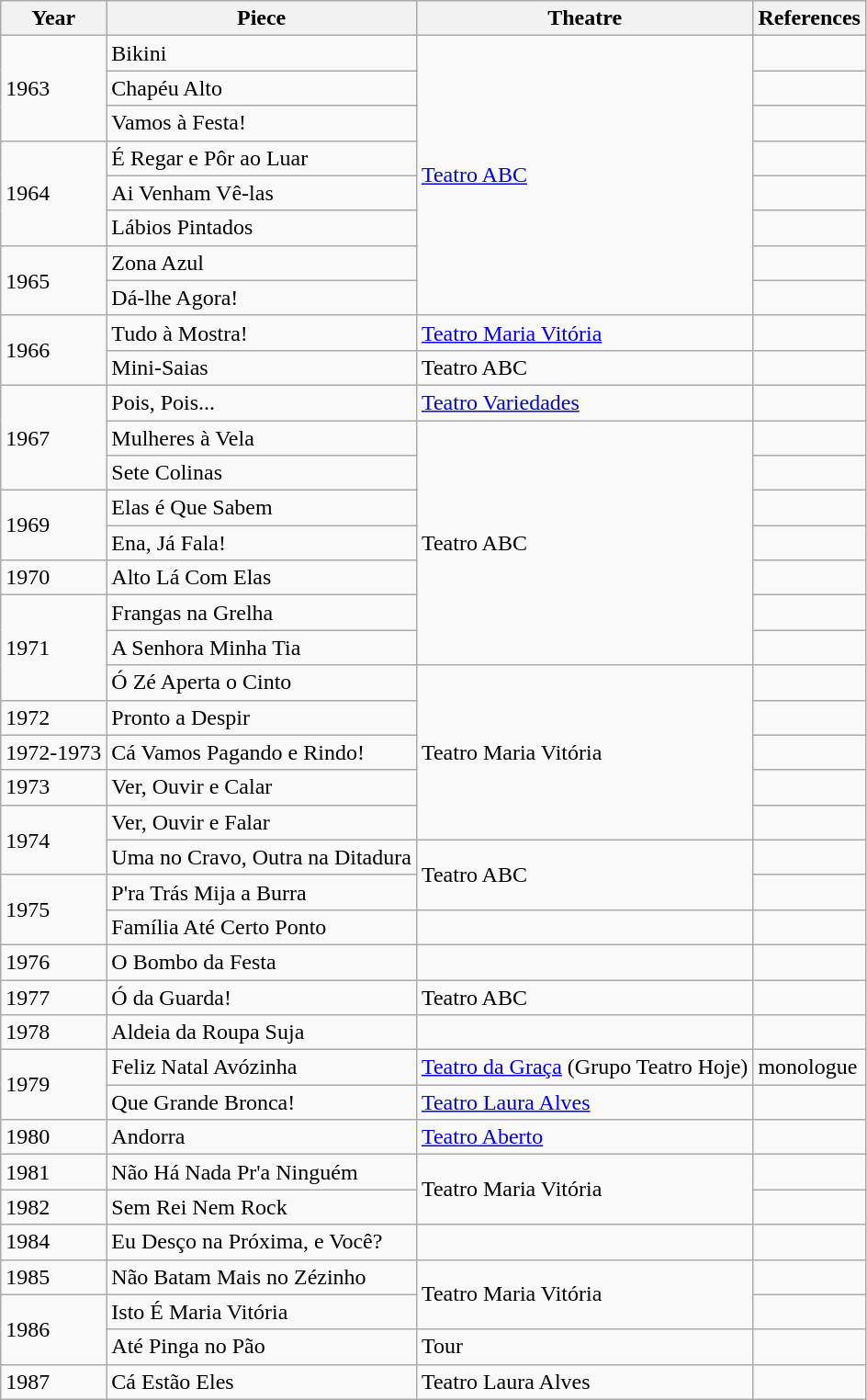<table class="wikitable sortable">
<tr>
<th>Year</th>
<th>Piece</th>
<th>Theatre</th>
<th>References</th>
</tr>
<tr>
<td rowspan="3">1963</td>
<td>Bikini</td>
<td rowspan="8"><a href='#'>Teatro ABC</a></td>
<td></td>
</tr>
<tr>
<td>Chapéu Alto</td>
<td></td>
</tr>
<tr>
<td>Vamos à Festa!</td>
<td></td>
</tr>
<tr>
<td rowspan="3">1964</td>
<td>É Regar e Pôr ao Luar</td>
<td></td>
</tr>
<tr>
<td>Ai Venham Vê-las</td>
<td></td>
</tr>
<tr>
<td>Lábios Pintados</td>
<td></td>
</tr>
<tr>
<td rowspan="2">1965</td>
<td>Zona Azul</td>
<td></td>
</tr>
<tr>
<td>Dá-lhe Agora!</td>
<td></td>
</tr>
<tr>
<td rowspan="2">1966</td>
<td>Tudo à Mostra!</td>
<td><a href='#'>Teatro Maria Vitória</a></td>
<td></td>
</tr>
<tr>
<td>Mini-Saias</td>
<td>Teatro ABC</td>
<td></td>
</tr>
<tr>
<td rowspan="3">1967</td>
<td>Pois, Pois...</td>
<td><a href='#'>Teatro Variedades</a></td>
<td></td>
</tr>
<tr>
<td>Mulheres à Vela</td>
<td rowspan="7">Teatro ABC</td>
<td></td>
</tr>
<tr>
<td>Sete Colinas</td>
<td></td>
</tr>
<tr>
<td rowspan="2">1969</td>
<td>Elas é Que Sabem</td>
<td></td>
</tr>
<tr>
<td>Ena, Já Fala!</td>
<td></td>
</tr>
<tr>
<td>1970</td>
<td>Alto Lá Com Elas</td>
<td></td>
</tr>
<tr>
<td rowspan="3">1971</td>
<td>Frangas na Grelha</td>
<td></td>
</tr>
<tr>
<td>A Senhora Minha Tia</td>
<td></td>
</tr>
<tr>
<td>Ó Zé Aperta o Cinto</td>
<td rowspan="5">Teatro Maria Vitória</td>
<td></td>
</tr>
<tr>
<td>1972</td>
<td>Pronto a Despir</td>
<td></td>
</tr>
<tr>
<td>1972-1973</td>
<td>Cá Vamos Pagando e Rindo!</td>
<td></td>
</tr>
<tr>
<td>1973</td>
<td>Ver, Ouvir e Calar</td>
<td></td>
</tr>
<tr>
<td rowspan="2">1974</td>
<td>Ver, Ouvir e Falar</td>
<td></td>
</tr>
<tr>
<td>Uma no Cravo, Outra na Ditadura</td>
<td rowspan="2">Teatro ABC</td>
<td></td>
</tr>
<tr>
<td rowspan="2">1975</td>
<td>P'ra Trás Mija a Burra</td>
<td></td>
</tr>
<tr>
<td>Família Até Certo Ponto</td>
<td></td>
<td></td>
</tr>
<tr>
<td>1976</td>
<td>O Bombo da Festa</td>
<td></td>
<td></td>
</tr>
<tr>
<td>1977</td>
<td>Ó da Guarda!</td>
<td>Teatro ABC</td>
<td></td>
</tr>
<tr>
<td>1978</td>
<td>Aldeia da Roupa Suja</td>
<td></td>
<td></td>
</tr>
<tr>
<td rowspan="2">1979</td>
<td>Feliz Natal Avózinha</td>
<td><a href='#'>Teatro da Graça</a> (Grupo Teatro Hoje)</td>
<td>monologue</td>
</tr>
<tr>
<td>Que Grande Bronca!</td>
<td><a href='#'>Teatro Laura Alves</a></td>
<td></td>
</tr>
<tr>
<td>1980</td>
<td>Andorra</td>
<td><a href='#'>Teatro Aberto</a></td>
<td></td>
</tr>
<tr>
<td>1981</td>
<td>Não Há Nada Pr'a Ninguém</td>
<td rowspan="2">Teatro Maria Vitória</td>
<td></td>
</tr>
<tr>
<td>1982</td>
<td>Sem Rei Nem Rock</td>
<td></td>
</tr>
<tr>
<td>1984</td>
<td>Eu Desço na Próxima, e Você?</td>
<td></td>
<td></td>
</tr>
<tr>
<td>1985</td>
<td>Não Batam Mais no Zézinho</td>
<td rowspan="2">Teatro Maria Vitória</td>
<td></td>
</tr>
<tr>
<td rowspan="2">1986</td>
<td>Isto É Maria Vitória</td>
<td></td>
</tr>
<tr>
<td>Até Pinga no Pão</td>
<td>Tour</td>
<td></td>
</tr>
<tr>
<td>1987</td>
<td>Cá Estão Eles</td>
<td>Teatro Laura Alves</td>
<td></td>
</tr>
</table>
